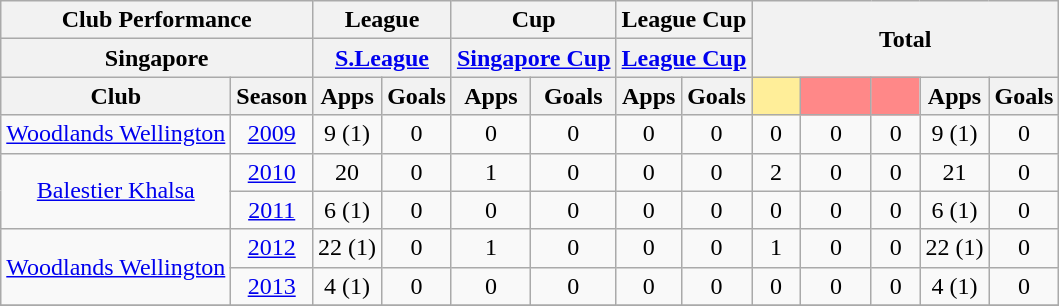<table class="wikitable" style="text-align:center;">
<tr>
<th colspan="2">Club Performance</th>
<th colspan="2">League</th>
<th colspan="2">Cup</th>
<th colspan="2">League Cup</th>
<th colspan="5" rowspan="2">Total</th>
</tr>
<tr>
<th colspan="2">Singapore</th>
<th colspan="2"><a href='#'>S.League</a></th>
<th colspan="2"><a href='#'>Singapore Cup</a></th>
<th colspan="2"><a href='#'>League Cup</a></th>
</tr>
<tr>
<th>Club</th>
<th>Season</th>
<th>Apps</th>
<th>Goals</th>
<th>Apps</th>
<th>Goals</th>
<th>Apps</th>
<th>Goals</th>
<th style="width:25px; background:#fe9;"></th>
<th style="width:40px; background:#ff8888;"></th>
<th style="width:25px; background:#ff8888;"></th>
<th>Apps</th>
<th>Goals</th>
</tr>
<tr>
<td rowspan="1"><a href='#'>Woodlands Wellington</a></td>
<td><a href='#'>2009</a></td>
<td>9 (1)</td>
<td>0</td>
<td>0</td>
<td>0</td>
<td>0</td>
<td>0</td>
<td>0</td>
<td>0</td>
<td>0</td>
<td>9 (1)</td>
<td>0</td>
</tr>
<tr>
<td rowspan="2"><a href='#'>Balestier Khalsa</a></td>
<td><a href='#'>2010</a></td>
<td>20</td>
<td>0</td>
<td>1</td>
<td>0</td>
<td>0</td>
<td>0</td>
<td>2</td>
<td>0</td>
<td>0</td>
<td>21</td>
<td>0</td>
</tr>
<tr>
<td><a href='#'>2011</a></td>
<td>6 (1)</td>
<td>0</td>
<td>0</td>
<td>0</td>
<td>0</td>
<td>0</td>
<td>0</td>
<td>0</td>
<td>0</td>
<td>6 (1)</td>
<td>0</td>
</tr>
<tr>
<td rowspan="2"><a href='#'>Woodlands Wellington</a></td>
<td><a href='#'>2012</a></td>
<td>22 (1)</td>
<td>0</td>
<td>1</td>
<td>0</td>
<td>0</td>
<td>0</td>
<td>1</td>
<td>0</td>
<td>0</td>
<td>22 (1)</td>
<td>0</td>
</tr>
<tr>
<td><a href='#'>2013</a></td>
<td>4 (1)</td>
<td>0</td>
<td>0</td>
<td>0</td>
<td>0</td>
<td>0</td>
<td>0</td>
<td>0</td>
<td>0</td>
<td>4 (1)</td>
<td>0</td>
</tr>
<tr>
</tr>
</table>
